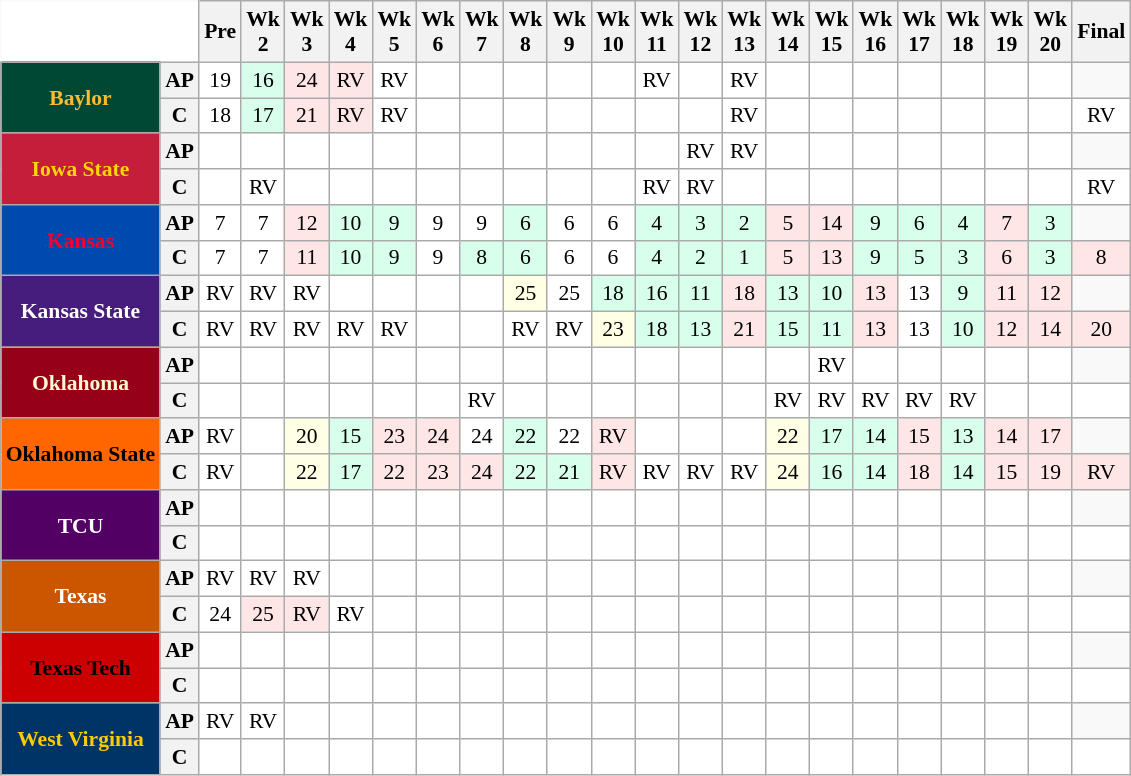<table class="wikitable" style="white-space:nowrap;font-size:90%;">
<tr>
<th colspan=2 style="background:white; border-top-style:hidden; border-left-style:hidden;"> </th>
<th>Pre</th>
<th>Wk<br>2</th>
<th>Wk<br>3</th>
<th>Wk<br>4</th>
<th>Wk<br>5</th>
<th>Wk<br>6</th>
<th>Wk<br>7</th>
<th>Wk<br>8</th>
<th>Wk<br>9</th>
<th>Wk<br>10</th>
<th>Wk<br>11</th>
<th>Wk<br>12</th>
<th>Wk<br>13</th>
<th>Wk<br>14</th>
<th>Wk<br>15</th>
<th>Wk<br>16</th>
<th>Wk<br>17</th>
<th>Wk<br>18</th>
<th>Wk<br>19</th>
<th>Wk<br>20</th>
<th>Final</th>
</tr>
<tr style="text-align:center;">
<th rowspan=2 style="background:#004834; color:#FDBB2F;">Baylor</th>
<th>AP</th>
<td style="background:#FFF;">19</td>
<td style="background:#D8FFEB;">16</td>
<td style="background:#FFE6E6;">24</td>
<td style="background:#FFE6E6;">RV</td>
<td style="background:#FFF;">RV</td>
<td style="background:#FFF;"></td>
<td style="background:#FFF;"></td>
<td style="background:#FFF;"></td>
<td style="background:#FFF;"></td>
<td style="background:#FFF;"></td>
<td style="background:#FFF;">RV</td>
<td style="background:#FFF;"></td>
<td style="background:#FFF;">RV</td>
<td style="background:#FFF;"></td>
<td style="background:#FFF;"></td>
<td style="background:#FFF;"></td>
<td style="background:#FFF;"></td>
<td style="background:#FFF;"></td>
<td style="background:#FFF;"></td>
<td style="background:#FFF;"></td>
</tr>
<tr style="text-align:center;">
<th>C</th>
<td style="background:#FFF;">18</td>
<td style="background:#D8FFEB;">17</td>
<td style="background:#FFE6E6;">21</td>
<td style="background:#FFE6E6;">RV</td>
<td style="background:#FFF;">RV</td>
<td style="background:#FFF;"></td>
<td style="background:#FFF;"></td>
<td style="background:#FFF;"></td>
<td style="background:#FFF;"></td>
<td style="background:#FFF;"></td>
<td style="background:#FFF;"></td>
<td style="background:#FFF;"></td>
<td style="background:#FFF;">RV</td>
<td style="background:#FFF;"></td>
<td style="background:#FFF;"></td>
<td style="background:#FFF;"></td>
<td style="background:#FFF;"></td>
<td style="background:#FFF;"></td>
<td style="background:#FFF;"></td>
<td style="background:#FFF;"></td>
<td style="background:#FFF;">RV</td>
</tr>
<tr style="text-align:center;">
<th rowspan=2 style="background:#C41E3A; color:#FFD700;">Iowa State</th>
<th>AP</th>
<td style="background:#FFF;"></td>
<td style="background:#FFF;"></td>
<td style="background:#FFF;"></td>
<td style="background:#FFF;"></td>
<td style="background:#FFF;"></td>
<td style="background:#FFF;"></td>
<td style="background:#FFF;"></td>
<td style="background:#FFF;"></td>
<td style="background:#FFF;"></td>
<td style="background:#FFF;"></td>
<td style="background:#FFF;"></td>
<td style="background:#FFF;">RV</td>
<td style="background:#FFF;">RV</td>
<td style="background:#FFF;"></td>
<td style="background:#FFF;"></td>
<td style="background:#FFF;"></td>
<td style="background:#FFF;"></td>
<td style="background:#FFF;"></td>
<td style="background:#FFF;"></td>
<td style="background:#FFF;"></td>
</tr>
<tr style="text-align:center;">
<th>C</th>
<td style="background:#FFF;"></td>
<td style="background:#FFF;">RV</td>
<td style="background:#FFF;"></td>
<td style="background:#FFF;"></td>
<td style="background:#FFF;"></td>
<td style="background:#FFF;"></td>
<td style="background:#FFF;"></td>
<td style="background:#FFF;"></td>
<td style="background:#FFF;"></td>
<td style="background:#FFF;"></td>
<td style="background:#FFF;">RV</td>
<td style="background:#FFF;">RV</td>
<td style="background:#FFF;"></td>
<td style="background:#FFF;"></td>
<td style="background:#FFF;"></td>
<td style="background:#FFF;"></td>
<td style="background:#FFF;"></td>
<td style="background:#FFF;"></td>
<td style="background:#FFF;"></td>
<td style="background:#FFF;"></td>
<td style="background:#FFF;">RV</td>
</tr>
<tr style="text-align:center;">
<th rowspan=2 style="background:#0049AF; color:#F20030;">Kansas</th>
<th>AP</th>
<td style="background:#FFF;">7</td>
<td style="background:#FFF;">7</td>
<td style="background:#FFE6E6;">12</td>
<td style="background:#D8FFEB;">10</td>
<td style="background:#D8FFEB;">9</td>
<td style="background:#FFF;">9</td>
<td style="background:#FFF;">9</td>
<td style="background:#D8FFEB;">6</td>
<td style="background:#FFF;">6</td>
<td style="background:#FFF;">6</td>
<td style="background:#D8FFEB;">4</td>
<td style="background:#D8FFEB;">3</td>
<td style="background:#D8FFEB;">2</td>
<td style="background:#FFE6E6;">5</td>
<td style="background:#FFE6E6;">14</td>
<td style="background:#D8FFEB;">9</td>
<td style="background:#D8FFEB;">6</td>
<td style="background:#D8FFEB;">4</td>
<td style="background:#FFE6E6;">7</td>
<td style="background:#D8FFEB;">3</td>
</tr>
<tr style="text-align:center;">
<th>C</th>
<td style="background:#FFF;">7</td>
<td style="background:#FFF;">7</td>
<td style="background:#FFE6E6;">11</td>
<td style="background:#D8FFEB;">10</td>
<td style="background:#D8FFEB;">9</td>
<td style="background:#FFF;">9</td>
<td style="background:#D8FFEB;">8</td>
<td style="background:#D8FFEB;">6</td>
<td style="background:#FFF;">6</td>
<td style="background:#FFF;">6</td>
<td style="background:#D8FFEB;">4</td>
<td style="background:#D8FFEB;">2</td>
<td style="background:#D8FFEB;">1</td>
<td style="background:#FFE6E6;">5</td>
<td style="background:#FFE6E6;">13</td>
<td style="background:#D8FFEB;">9</td>
<td style="background:#D8FFEB;">5</td>
<td style="background:#D8FFEB;">3</td>
<td style="background:#FFE6E6;">6</td>
<td style="background:#D8FFEB;">3</td>
<td style="background:#FFE6E6;">8</td>
</tr>
<tr style="text-align:center;">
<th rowspan=2 style="background:#461D7C; color:#FFFFFF;">Kansas State</th>
<th>AP</th>
<td style="background:#FFF;">RV</td>
<td style="background:#FFF;">RV</td>
<td style="background:#FFF;">RV</td>
<td style="background:#FFF;"></td>
<td style="background:#FFF;"></td>
<td style="background:#FFF;"></td>
<td style="background:#FFF;"></td>
<td style="background:#FFFFE6;">25</td>
<td style="background:#FFF;">25</td>
<td style="background:#D8FFEB;">18</td>
<td style="background:#D8FFEB;">16</td>
<td style="background:#D8FFEB;">11</td>
<td style="background:#FFE6E6;">18</td>
<td style="background:#D8FFEB;">13</td>
<td style="background:#D8FFEB;">10</td>
<td style="background:#FFE6E6;">13</td>
<td style="background:#FFF;">13</td>
<td style="background:#D8FFEB;">9</td>
<td style="background:#FFE6E6;">11</td>
<td style="background:#FFE6E6;">12</td>
</tr>
<tr style="text-align:center;">
<th>C</th>
<td style="background:#FFF;">RV</td>
<td style="background:#FFF;">RV</td>
<td style="background:#FFF;">RV</td>
<td style="background:#FFF;">RV</td>
<td style="background:#FFF;">RV</td>
<td style="background:#FFF;"></td>
<td style="background:#FFF;"></td>
<td style="background:#FFF;">RV</td>
<td style="background:#FFF;">RV</td>
<td style="background:#FFFFE6;">23</td>
<td style="background:#D8FFEB;">18</td>
<td style="background:#D8FFEB;">13</td>
<td style="background:#FFE6E6;">21</td>
<td style="background:#D8FFEB;">15</td>
<td style="background:#D8FFEB;">11</td>
<td style="background:#FFE6E6;">13</td>
<td style="background:#FFF;">13</td>
<td style="background:#D8FFEB;">10</td>
<td style="background:#FFE6E6;">12</td>
<td style="background:#FFE6E6;">14</td>
<td style="background:#FFE6E6;">20</td>
</tr>
<tr style="text-align:center;">
<th rowspan=2 style="background:#960018; color:#FFFDD0;">Oklahoma</th>
<th>AP</th>
<td style="background:#FFF;"></td>
<td style="background:#FFF;"></td>
<td style="background:#FFF;"></td>
<td style="background:#FFF;"></td>
<td style="background:#FFF;"></td>
<td style="background:#FFF;"></td>
<td style="background:#FFF;"></td>
<td style="background:#FFF;"></td>
<td style="background:#FFF;"></td>
<td style="background:#FFF;"></td>
<td style="background:#FFF;"></td>
<td style="background:#FFF;"></td>
<td style="background:#FFF;"></td>
<td style="background:#FFF;"></td>
<td style="background:#FFF;">RV</td>
<td style="background:#FFF;"></td>
<td style="background:#FFF;"></td>
<td style="background:#FFF;"></td>
<td style="background:#FFF;"></td>
<td style="background:#FFF;"></td>
</tr>
<tr style="text-align:center;">
<th>C</th>
<td style="background:#FFF;"></td>
<td style="background:#FFF;"></td>
<td style="background:#FFF;"></td>
<td style="background:#FFF;"></td>
<td style="background:#FFF;"></td>
<td style="background:#FFF;"></td>
<td style="background:#FFF;">RV</td>
<td style="background:#FFF;"></td>
<td style="background:#FFF;"></td>
<td style="background:#FFF;"></td>
<td style="background:#FFF;"></td>
<td style="background:#FFF;"></td>
<td style="background:#FFF;"></td>
<td style="background:#FFF;">RV</td>
<td style="background:#FFF;">RV</td>
<td style="background:#FFF;">RV</td>
<td style="background:#FFF;">RV</td>
<td style="background:#FFF;">RV</td>
<td style="background:#FFF;"></td>
<td style="background:#FFF;"></td>
<td style="background:#FFF;"></td>
</tr>
<tr style="text-align:center;">
<th rowspan=2 style="background:#FF6600; color:#000000;">Oklahoma State</th>
<th>AP</th>
<td style="background:#FFF;">RV</td>
<td style="background:#FFF;"></td>
<td style="background:#FFFFE6;">20</td>
<td style="background:#D8FFEB;">15</td>
<td style="background:#FFE6E6;">23</td>
<td style="background:#FFE6E6;">24</td>
<td style="background:#FFF;">24</td>
<td style="background:#D8FFEB;">22</td>
<td style="background:#FFF;">22</td>
<td style="background:#FFE6E6;">RV</td>
<td style="background:#FFF;"></td>
<td style="background:#FFF;"></td>
<td style="background:#FFF;"></td>
<td style="background:#FFFFE6;">22</td>
<td style="background:#D8FFEB;">17</td>
<td style="background:#D8FFEB;">14</td>
<td style="background:#FFE6E6;">15</td>
<td style="background:#D8FFEB;">13</td>
<td style="background:#FFE6E6;">14</td>
<td style="background:#FFE6E6;">17</td>
</tr>
<tr style="text-align:center;">
<th>C</th>
<td style="background:#FFF;">RV</td>
<td style="background:#FFF;"></td>
<td style="background:#FFFFE6;">22</td>
<td style="background:#D8FFEB;">17</td>
<td style="background:#FFE6E6;">22</td>
<td style="background:#FFE6E6;">23</td>
<td style="background:#FFE6E6;">24</td>
<td style="background:#D8FFEB;">22</td>
<td style="background:#D8FFEB;">21</td>
<td style="background:#FFE6E6;">RV</td>
<td style="background:#FFF;">RV</td>
<td style="background:#FFF;">RV</td>
<td style="background:#FFF;">RV</td>
<td style="background:#FFFFE6;">24</td>
<td style="background:#D8FFEB;">16</td>
<td style="background:#D8FFEB;">14</td>
<td style="background:#FFE6E6;">18</td>
<td style="background:#D8FFEB;">14</td>
<td style="background:#FFE6E6;">15</td>
<td style="background:#FFE6E6;">19</td>
<td style="background:#FFE6E6;">RV</td>
</tr>
<tr style="text-align:center;">
<th rowspan=2 style="background:#520063; color:#FFFFFF;">TCU</th>
<th>AP</th>
<td style="background:#FFF;"></td>
<td style="background:#FFF;"></td>
<td style="background:#FFF;"></td>
<td style="background:#FFF;"></td>
<td style="background:#FFF;"></td>
<td style="background:#FFF;"></td>
<td style="background:#FFF;"></td>
<td style="background:#FFF;"></td>
<td style="background:#FFF;"></td>
<td style="background:#FFF;"></td>
<td style="background:#FFF;"></td>
<td style="background:#FFF;"></td>
<td style="background:#FFF;"></td>
<td style="background:#FFF;"></td>
<td style="background:#FFF;"></td>
<td style="background:#FFF;"></td>
<td style="background:#FFF;"></td>
<td style="background:#FFF;"></td>
<td style="background:#FFF;"></td>
<td style="background:#FFF;"></td>
</tr>
<tr style="text-align:center;">
<th>C</th>
<td style="background:#FFF;"></td>
<td style="background:#FFF;"></td>
<td style="background:#FFF;"></td>
<td style="background:#FFF;"></td>
<td style="background:#FFF;"></td>
<td style="background:#FFF;"></td>
<td style="background:#FFF;"></td>
<td style="background:#FFF;"></td>
<td style="background:#FFF;"></td>
<td style="background:#FFF;"></td>
<td style="background:#FFF;"></td>
<td style="background:#FFF;"></td>
<td style="background:#FFF;"></td>
<td style="background:#FFF;"></td>
<td style="background:#FFF;"></td>
<td style="background:#FFF;"></td>
<td style="background:#FFF;"></td>
<td style="background:#FFF;"></td>
<td style="background:#FFF;"></td>
<td style="background:#FFF;"></td>
<td style="background:#FFF;"></td>
</tr>
<tr style="text-align:center;">
<th rowspan=2 style="background:#CC5500; color:#FFFFFF;">Texas</th>
<th>AP</th>
<td style="background:#FFF;">RV</td>
<td style="background:#FFF;">RV</td>
<td style="background:#FFF;">RV</td>
<td style="background:#FFF;"></td>
<td style="background:#FFF;"></td>
<td style="background:#FFF;"></td>
<td style="background:#FFF;"></td>
<td style="background:#FFF;"></td>
<td style="background:#FFF;"></td>
<td style="background:#FFF;"></td>
<td style="background:#FFF;"></td>
<td style="background:#FFF;"></td>
<td style="background:#FFF;"></td>
<td style="background:#FFF;"></td>
<td style="background:#FFF;"></td>
<td style="background:#FFF;"></td>
<td style="background:#FFF;"></td>
<td style="background:#FFF;"></td>
<td style="background:#FFF;"></td>
<td style="background:#FFF;"></td>
</tr>
<tr style="text-align:center;">
<th>C</th>
<td style="background:#FFF;">24</td>
<td style="background:#FFE6E6;">25</td>
<td style="background:#FFE6E6;">RV</td>
<td style="background:#FFF;">RV</td>
<td style="background:#FFF;"></td>
<td style="background:#FFF;"></td>
<td style="background:#FFF;"></td>
<td style="background:#FFF;"></td>
<td style="background:#FFF;"></td>
<td style="background:#FFF;"></td>
<td style="background:#FFF;"></td>
<td style="background:#FFF;"></td>
<td style="background:#FFF;"></td>
<td style="background:#FFF;"></td>
<td style="background:#FFF;"></td>
<td style="background:#FFF;"></td>
<td style="background:#FFF;"></td>
<td style="background:#FFF;"></td>
<td style="background:#FFF;"></td>
<td style="background:#FFF;"></td>
<td style="background:#FFF;"></td>
</tr>
<tr style="text-align:center;">
<th rowspan=2 style="background:#CC0000; color:#000000;">Texas Tech</th>
<th>AP</th>
<td style="background:#FFF;"></td>
<td style="background:#FFF;"></td>
<td style="background:#FFF;"></td>
<td style="background:#FFF;"></td>
<td style="background:#FFF;"></td>
<td style="background:#FFF;"></td>
<td style="background:#FFF;"></td>
<td style="background:#FFF;"></td>
<td style="background:#FFF;"></td>
<td style="background:#FFF;"></td>
<td style="background:#FFF;"></td>
<td style="background:#FFF;"></td>
<td style="background:#FFF;"></td>
<td style="background:#FFF;"></td>
<td style="background:#FFF;"></td>
<td style="background:#FFF;"></td>
<td style="background:#FFF;"></td>
<td style="background:#FFF;"></td>
<td style="background:#FFF;"></td>
<td style="background:#FFF;"></td>
</tr>
<tr style="text-align:center;">
<th>C</th>
<td style="background:#FFF;"></td>
<td style="background:#FFF;"></td>
<td style="background:#FFF;"></td>
<td style="background:#FFF;"></td>
<td style="background:#FFF;"></td>
<td style="background:#FFF;"></td>
<td style="background:#FFF;"></td>
<td style="background:#FFF;"></td>
<td style="background:#FFF;"></td>
<td style="background:#FFF;"></td>
<td style="background:#FFF;"></td>
<td style="background:#FFF;"></td>
<td style="background:#FFF;"></td>
<td style="background:#FFF;"></td>
<td style="background:#FFF;"></td>
<td style="background:#FFF;"></td>
<td style="background:#FFF;"></td>
<td style="background:#FFF;"></td>
<td style="background:#FFF;"></td>
<td style="background:#FFF;"></td>
<td style="background:#FFF;"></td>
</tr>
<tr style="text-align:center;">
<th rowspan=2 style="background:#003366; color:#FFCC00;">West Virginia</th>
<th>AP</th>
<td style="background:#FFF;">RV</td>
<td style="background:#FFF;">RV</td>
<td style="background:#FFF;"></td>
<td style="background:#FFF;"></td>
<td style="background:#FFF;"></td>
<td style="background:#FFF;"></td>
<td style="background:#FFF;"></td>
<td style="background:#FFF;"></td>
<td style="background:#FFF;"></td>
<td style="background:#FFF;"></td>
<td style="background:#FFF;"></td>
<td style="background:#FFF;"></td>
<td style="background:#FFF;"></td>
<td style="background:#FFF;"></td>
<td style="background:#FFF;"></td>
<td style="background:#FFF;"></td>
<td style="background:#FFF;"></td>
<td style="background:#FFF;"></td>
<td style="background:#FFF;"></td>
<td style="background:#FFF;"></td>
</tr>
<tr style="text-align:center;">
<th>C</th>
<td style="background:#FFF;"></td>
<td style="background:#FFF;"></td>
<td style="background:#FFF;"></td>
<td style="background:#FFF;"></td>
<td style="background:#FFF;"></td>
<td style="background:#FFF;"></td>
<td style="background:#FFF;"></td>
<td style="background:#FFF;"></td>
<td style="background:#FFF;"></td>
<td style="background:#FFF;"></td>
<td style="background:#FFF;"></td>
<td style="background:#FFF;"></td>
<td style="background:#FFF;"></td>
<td style="background:#FFF;"></td>
<td style="background:#FFF;"></td>
<td style="background:#FFF;"></td>
<td style="background:#FFF;"></td>
<td style="background:#FFF;"></td>
<td style="background:#FFF;"></td>
<td style="background:#FFF;"></td>
<td style="background:#FFF;"></td>
</tr>
</table>
